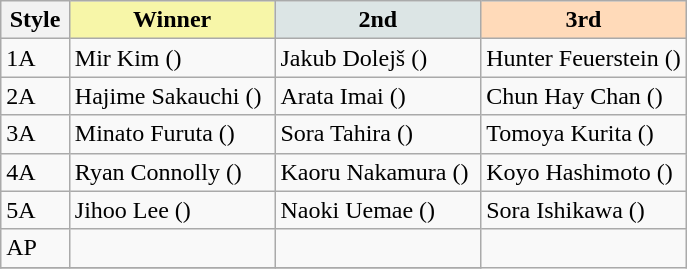<table class="wikitable">
<tr>
<th style="background-color: width=5% ">Style</th>
<th style="background-color: #F7F6A8;" width="30%">Winner</th>
<th style="background-color: #DCE5E5;" width="30%">2nd</th>
<th style="background-color: #FFDAB9;" width="30%">3rd</th>
</tr>
<tr>
<td>1A</td>
<td>Mir Kim ()</td>
<td>Jakub Dolejš ()</td>
<td>Hunter Feuerstein ()</td>
</tr>
<tr>
<td>2A</td>
<td>Hajime Sakauchi ()</td>
<td>Arata Imai ()</td>
<td>Chun Hay Chan ()</td>
</tr>
<tr>
<td>3A</td>
<td>Minato Furuta ()</td>
<td>Sora Tahira ()</td>
<td>Tomoya Kurita ()</td>
</tr>
<tr>
<td>4A</td>
<td>Ryan Connolly ()</td>
<td>Kaoru Nakamura ()</td>
<td>Koyo Hashimoto ()</td>
</tr>
<tr>
<td>5A</td>
<td>Jihoo Lee ()</td>
<td>Naoki Uemae ()</td>
<td>Sora Ishikawa ()</td>
</tr>
<tr>
<td>AP</td>
<td></td>
<td></td>
</tr>
<tr>
</tr>
</table>
